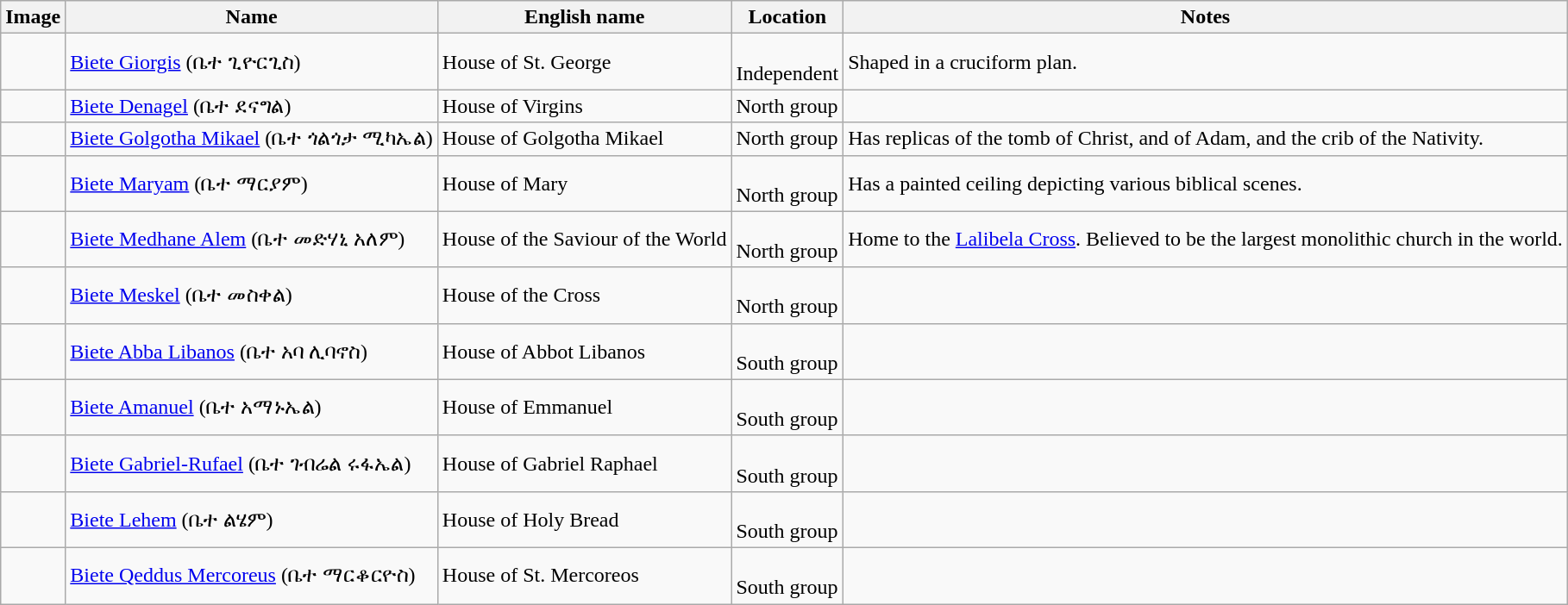<table class="wikitable sortable">
<tr>
<th scope="col" class="unsortable">Image</th>
<th scope="col">Name</th>
<th scope="col">English name</th>
<th scope="col">Location</th>
<th scope="col" class="unsortable">Notes</th>
</tr>
<tr>
<td></td>
<td><a href='#'>Biete Giorgis</a> (ቤተ ጊዮርጊስ)</td>
<td>House of St. George</td>
<td><br>Independent</td>
<td>Shaped in a cruciform plan.</td>
</tr>
<tr>
<td></td>
<td><a href='#'>Biete Denagel</a> (ቤተ ደናግል)</td>
<td>House of Virgins</td>
<td>North group</td>
<td></td>
</tr>
<tr>
<td></td>
<td><a href='#'>Biete Golgotha Mikael</a> (ቤተ ጎልጎታ ሚካኤል)</td>
<td>House of Golgotha Mikael</td>
<td>North group</td>
<td>Has replicas of the tomb of Christ, and of Adam, and the crib of the Nativity.</td>
</tr>
<tr>
<td></td>
<td><a href='#'>Biete Maryam</a> (ቤተ ማርያም)</td>
<td>House of Mary</td>
<td><br>North group</td>
<td>Has a painted ceiling depicting various biblical scenes.</td>
</tr>
<tr>
<td></td>
<td><a href='#'>Biete Medhane Alem</a> (ቤተ መድሃኒ አለም)</td>
<td>House of the Saviour of the World</td>
<td><br>North group</td>
<td>Home to the <a href='#'>Lalibela Cross</a>. Believed to be the largest monolithic church in the world.</td>
</tr>
<tr>
<td></td>
<td><a href='#'>Biete Meskel</a> (ቤተ መስቀል)</td>
<td>House of the Cross</td>
<td><br>North group</td>
<td></td>
</tr>
<tr>
<td></td>
<td><a href='#'>Biete Abba Libanos</a> (ቤተ አባ ሊባኖስ)</td>
<td>House of Abbot Libanos</td>
<td><br>South group</td>
<td></td>
</tr>
<tr>
<td></td>
<td><a href='#'>Biete Amanuel</a> (ቤተ አማኑኤል)</td>
<td>House of Emmanuel</td>
<td><br>South group</td>
<td></td>
</tr>
<tr>
<td></td>
<td><a href='#'>Biete Gabriel-Rufael</a> (ቤተ ገብሬል ሩፋኤል)</td>
<td>House of Gabriel Raphael</td>
<td><br>South group</td>
<td></td>
</tr>
<tr>
<td></td>
<td><a href='#'>Biete Lehem</a> (ቤተ ልሄም)</td>
<td>House of Holy Bread</td>
<td><br>South group</td>
<td></td>
</tr>
<tr>
<td></td>
<td><a href='#'>Biete Qeddus Mercoreus</a> (ቤተ ማርቆርዮስ)</td>
<td>House of St. Mercoreos</td>
<td><br>South group</td>
<td></td>
</tr>
</table>
